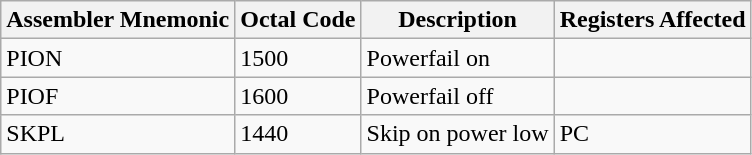<table class="wikitable">
<tr>
<th>Assembler Mnemonic</th>
<th>Octal Code</th>
<th>Description</th>
<th>Registers Affected</th>
</tr>
<tr>
<td>PION</td>
<td>1500</td>
<td>Powerfail on</td>
<td></td>
</tr>
<tr>
<td>PIOF</td>
<td>1600</td>
<td>Powerfail off</td>
<td></td>
</tr>
<tr>
<td>SKPL</td>
<td>1440</td>
<td>Skip on power low</td>
<td>PC</td>
</tr>
</table>
